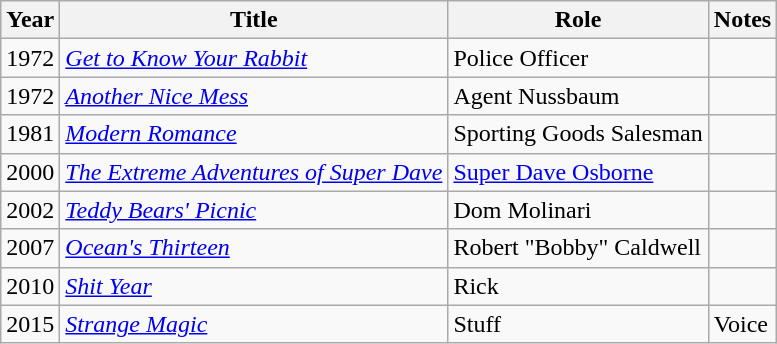<table class="wikitable sortable">
<tr>
<th>Year</th>
<th>Title</th>
<th>Role</th>
<th>Notes</th>
</tr>
<tr>
<td>1972</td>
<td><em><a href='#'>Get to Know Your Rabbit</a></em></td>
<td>Police Officer</td>
<td></td>
</tr>
<tr>
<td>1972</td>
<td><em><a href='#'>Another Nice Mess</a></em></td>
<td>Agent Nussbaum</td>
<td></td>
</tr>
<tr>
<td>1981</td>
<td><em><a href='#'>Modern Romance</a></em></td>
<td>Sporting Goods Salesman</td>
<td></td>
</tr>
<tr>
<td>2000</td>
<td><em><a href='#'>The Extreme Adventures of Super Dave</a></em></td>
<td><a href='#'>Super Dave Osborne</a></td>
<td></td>
</tr>
<tr>
<td>2002</td>
<td><em><a href='#'>Teddy Bears' Picnic</a></em></td>
<td>Dom Molinari</td>
<td></td>
</tr>
<tr>
<td>2007</td>
<td><em><a href='#'>Ocean's Thirteen</a></em></td>
<td>Robert "Bobby" Caldwell</td>
<td></td>
</tr>
<tr>
<td>2010</td>
<td><em><a href='#'>Shit Year</a></em></td>
<td>Rick</td>
<td></td>
</tr>
<tr>
<td>2015</td>
<td><em><a href='#'>Strange Magic</a></em></td>
<td>Stuff</td>
<td>Voice</td>
</tr>
</table>
